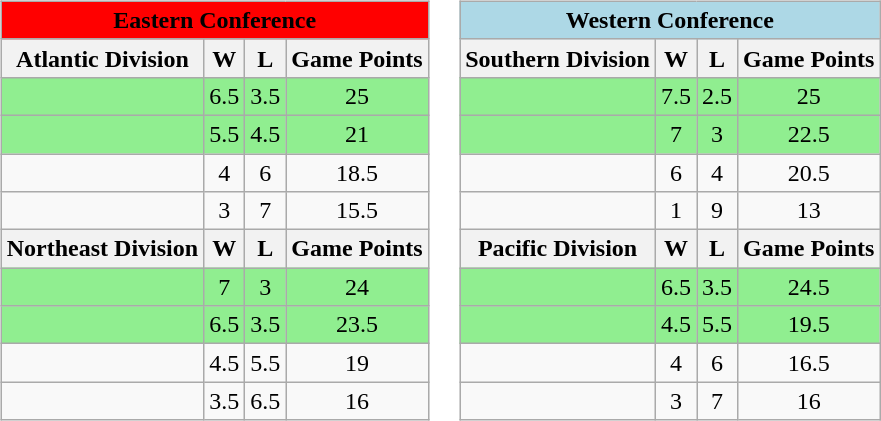<table>
<tr>
<td valign="left"><br><table class="wikitable" style="text-align:center;">
<tr>
<td style="background:red;" colspan="5"><strong>Eastern Conference</strong></td>
</tr>
<tr>
<th>Atlantic Division</th>
<th>W</th>
<th>L</th>
<th>Game Points</th>
</tr>
<tr style="background:lightgreen;">
<td></td>
<td>6.5</td>
<td>3.5</td>
<td>25</td>
</tr>
<tr style="background:lightgreen;">
<td></td>
<td>5.5</td>
<td>4.5</td>
<td>21</td>
</tr>
<tr>
<td></td>
<td>4</td>
<td>6</td>
<td>18.5</td>
</tr>
<tr>
<td></td>
<td>3</td>
<td>7</td>
<td>15.5</td>
</tr>
<tr>
<th>Northeast Division</th>
<th>W</th>
<th>L</th>
<th>Game Points</th>
</tr>
<tr style="background:lightgreen;">
<td></td>
<td>7</td>
<td>3</td>
<td>24</td>
</tr>
<tr style="background:lightgreen;">
<td></td>
<td>6.5</td>
<td>3.5</td>
<td>23.5</td>
</tr>
<tr>
<td></td>
<td>4.5</td>
<td>5.5</td>
<td>19</td>
</tr>
<tr>
<td></td>
<td>3.5</td>
<td>6.5</td>
<td>16</td>
</tr>
</table>
</td>
<td valign="left"><br><table class="wikitable" style="text-align:center;">
<tr>
<td style="background:lightblue;" colspan="5"><strong>Western Conference</strong></td>
</tr>
<tr>
<th>Southern Division</th>
<th>W</th>
<th>L</th>
<th>Game Points</th>
</tr>
<tr style="background:lightgreen;">
<td></td>
<td>7.5</td>
<td>2.5</td>
<td>25</td>
</tr>
<tr style="background:lightgreen;">
<td></td>
<td>7</td>
<td>3</td>
<td>22.5</td>
</tr>
<tr>
<td></td>
<td>6</td>
<td>4</td>
<td>20.5</td>
</tr>
<tr>
<td></td>
<td>1</td>
<td>9</td>
<td>13</td>
</tr>
<tr>
<th>Pacific Division</th>
<th>W</th>
<th>L</th>
<th>Game Points</th>
</tr>
<tr style="background:lightgreen;">
<td></td>
<td>6.5</td>
<td>3.5</td>
<td>24.5</td>
</tr>
<tr style="background:lightgreen;">
<td></td>
<td>4.5</td>
<td>5.5</td>
<td>19.5</td>
</tr>
<tr>
<td></td>
<td>4</td>
<td>6</td>
<td>16.5</td>
</tr>
<tr>
<td></td>
<td>3</td>
<td>7</td>
<td>16</td>
</tr>
</table>
</td>
</tr>
</table>
